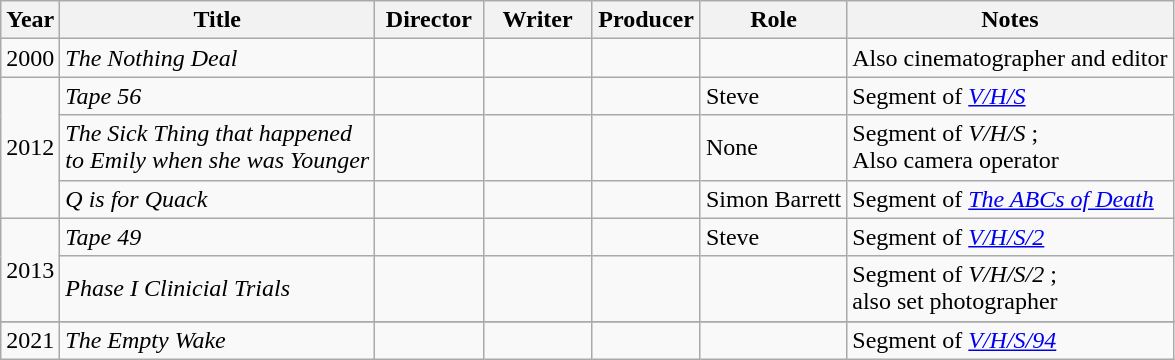<table class="wikitable">
<tr>
<th>Year</th>
<th>Title</th>
<th width=65>Director</th>
<th width=65>Writer</th>
<th width=65>Producer</th>
<th>Role</th>
<th>Notes</th>
</tr>
<tr>
<td>2000</td>
<td><em> The Nothing Deal </em></td>
<td></td>
<td></td>
<td></td>
<td></td>
<td>Also cinematographer and editor</td>
</tr>
<tr>
<td rowspan=3>2012</td>
<td><em>Tape 56</em></td>
<td></td>
<td></td>
<td></td>
<td>Steve</td>
<td>Segment of <em><a href='#'>V/H/S</a></em></td>
</tr>
<tr>
<td><em> The Sick Thing that happened<br>to Emily when she was Younger</em></td>
<td></td>
<td></td>
<td></td>
<td>None</td>
<td>Segment of <em> V/H/S </em>; <br> Also camera operator</td>
</tr>
<tr>
<td><em>Q is for Quack</em></td>
<td></td>
<td></td>
<td></td>
<td>Simon Barrett</td>
<td>Segment of <em><a href='#'>The ABCs of Death</a></em></td>
</tr>
<tr>
<td rowspan="2">2013</td>
<td><em>Tape 49</em></td>
<td></td>
<td></td>
<td></td>
<td>Steve</td>
<td>Segment of <em><a href='#'>V/H/S/2</a></em></td>
</tr>
<tr>
<td><em> Phase I Clinicial Trials </em></td>
<td></td>
<td></td>
<td></td>
<td></td>
<td>Segment of <em> V/H/S/2 </em>; <br>also set photographer</td>
</tr>
<tr>
</tr>
<tr>
<td>2021</td>
<td><em>The Empty Wake</em></td>
<td></td>
<td></td>
<td></td>
<td></td>
<td>Segment of <em><a href='#'>V/H/S/94</a></em></td>
</tr>
</table>
